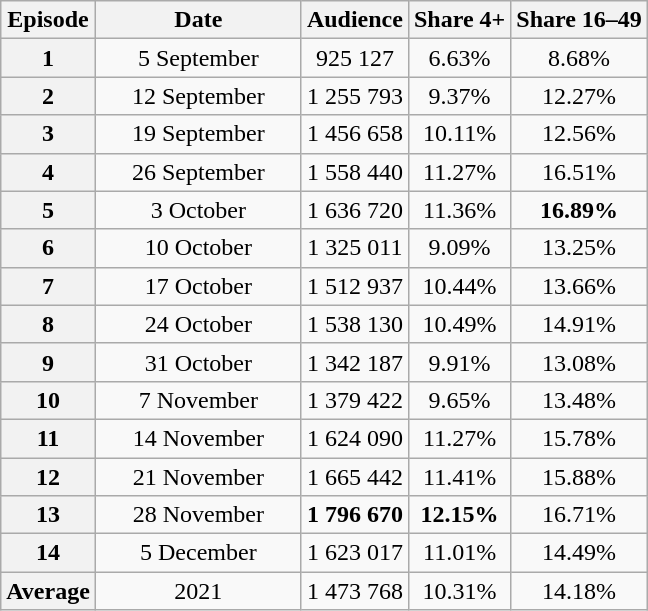<table class="wikitable sortable" style="text-align:center">
<tr>
<th>Episode</th>
<th scope="col" style="width:130px;">Date</th>
<th>Audience</th>
<th>Share 4+</th>
<th>Share 16–49</th>
</tr>
<tr>
<th>1</th>
<td>5 September</td>
<td>925 127</td>
<td>6.63%</td>
<td>8.68%</td>
</tr>
<tr>
<th>2</th>
<td>12 September</td>
<td>1 255 793</td>
<td>9.37%</td>
<td>12.27%</td>
</tr>
<tr>
<th>3</th>
<td>19 September</td>
<td>1 456 658</td>
<td>10.11%</td>
<td>12.56%</td>
</tr>
<tr>
<th>4</th>
<td>26 September</td>
<td>1 558 440</td>
<td>11.27%</td>
<td>16.51%</td>
</tr>
<tr>
<th>5</th>
<td>3 October</td>
<td>1 636 720</td>
<td>11.36%</td>
<td><strong>16.89%</strong></td>
</tr>
<tr>
<th>6</th>
<td>10 October</td>
<td>1 325 011</td>
<td>9.09%</td>
<td>13.25%</td>
</tr>
<tr>
<th>7</th>
<td>17 October</td>
<td>1 512 937</td>
<td>10.44%</td>
<td>13.66%</td>
</tr>
<tr>
<th>8</th>
<td>24 October</td>
<td>1 538 130</td>
<td>10.49%</td>
<td>14.91%</td>
</tr>
<tr>
<th>9</th>
<td>31 October</td>
<td>1 342 187</td>
<td>9.91%</td>
<td>13.08%</td>
</tr>
<tr>
<th>10</th>
<td>7 November</td>
<td>1 379 422</td>
<td>9.65%</td>
<td>13.48%</td>
</tr>
<tr>
<th>11</th>
<td>14 November</td>
<td>1 624 090</td>
<td>11.27%</td>
<td>15.78%</td>
</tr>
<tr>
<th>12</th>
<td>21 November</td>
<td>1 665 442</td>
<td>11.41%</td>
<td>15.88%</td>
</tr>
<tr>
<th>13</th>
<td>28 November</td>
<td><strong>1 796 670</strong></td>
<td><strong>12.15%</strong></td>
<td>16.71%</td>
</tr>
<tr>
<th>14</th>
<td>5 December</td>
<td>1 623 017</td>
<td>11.01%</td>
<td>14.49%</td>
</tr>
<tr>
<th>Average</th>
<td>2021</td>
<td>1 473 768</td>
<td>10.31%</td>
<td>14.18%</td>
</tr>
</table>
